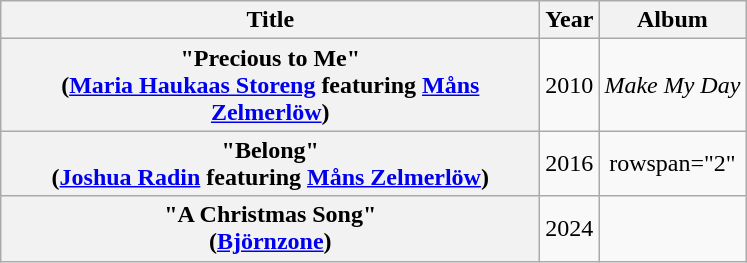<table class="wikitable plainrowheaders" style="text-align:center;">
<tr>
<th scope="col" style="width:22em;">Title</th>
<th scope="col" style="width:1em;">Year</th>
<th scope="col">Album</th>
</tr>
<tr>
<th scope="row">"Precious to Me"<br><span>(<a href='#'>Maria Haukaas Storeng</a> featuring  <a href='#'>Måns Zelmerlöw</a>)</span></th>
<td>2010</td>
<td><em>Make My Day</em></td>
</tr>
<tr>
<th scope="row">"Belong"<br><span>(<a href='#'>Joshua Radin</a> featuring <a href='#'>Måns Zelmerlöw</a>)</span></th>
<td>2016</td>
<td>rowspan="2" </td>
</tr>
<tr>
<th scope="row">"A Christmas Song"<br><span>(<a href='#'>Björnzone</a>)</span></th>
<td>2024</td>
</tr>
</table>
